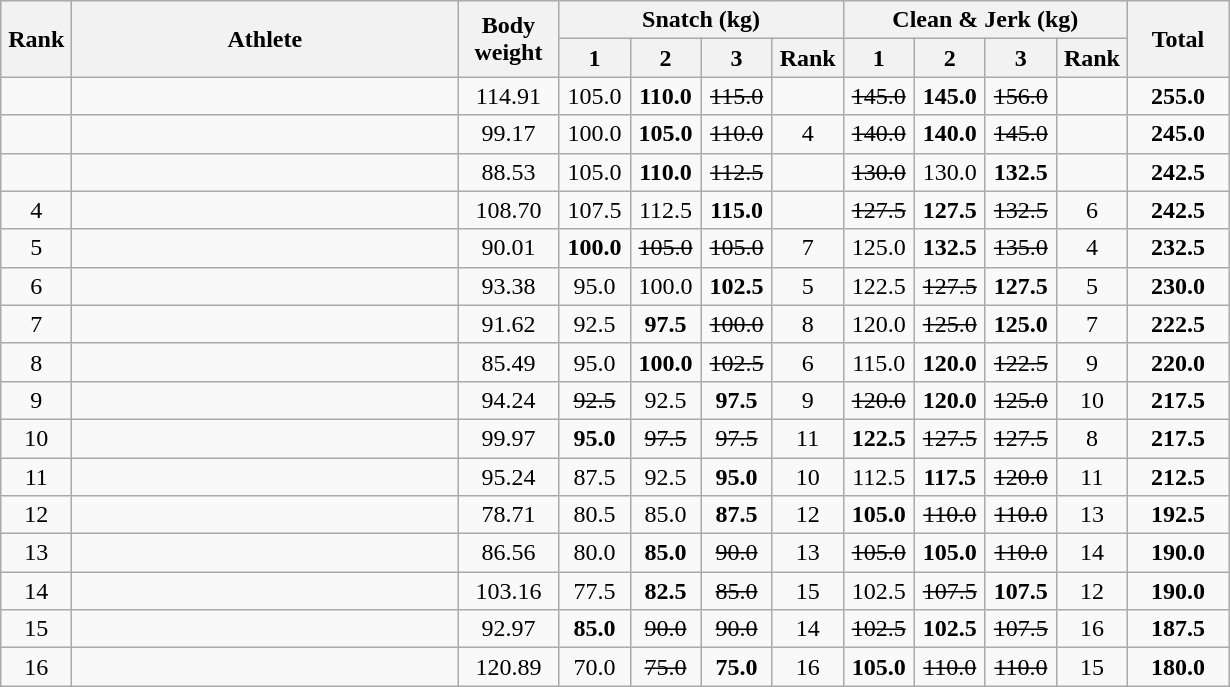<table class = "wikitable" style="text-align:center;">
<tr>
<th rowspan=2 width=40>Rank</th>
<th rowspan=2 width=250>Athlete</th>
<th rowspan=2 width=60>Body weight</th>
<th colspan=4>Snatch (kg)</th>
<th colspan=4>Clean & Jerk (kg)</th>
<th rowspan=2 width=60>Total</th>
</tr>
<tr>
<th width=40>1</th>
<th width=40>2</th>
<th width=40>3</th>
<th width=40>Rank</th>
<th width=40>1</th>
<th width=40>2</th>
<th width=40>3</th>
<th width=40>Rank</th>
</tr>
<tr>
<td></td>
<td align=left></td>
<td>114.91</td>
<td>105.0</td>
<td><strong>110.0</strong></td>
<td><s>115.0 </s></td>
<td></td>
<td><s>145.0 </s></td>
<td><strong>145.0</strong></td>
<td><s>156.0 </s></td>
<td></td>
<td><strong>255.0  </strong></td>
</tr>
<tr>
<td></td>
<td align=left></td>
<td>99.17</td>
<td>100.0</td>
<td><strong>105.0</strong></td>
<td><s>110.0 </s></td>
<td>4</td>
<td><s>140.0 </s></td>
<td><strong>140.0</strong></td>
<td><s>145.0 </s></td>
<td></td>
<td><strong>245.0  </strong></td>
</tr>
<tr>
<td></td>
<td align=left></td>
<td>88.53</td>
<td>105.0</td>
<td><strong>110.0</strong></td>
<td><s>112.5 </s></td>
<td></td>
<td><s>130.0 </s></td>
<td>130.0</td>
<td><strong>132.5</strong></td>
<td></td>
<td><strong>242.5  </strong></td>
</tr>
<tr>
<td>4</td>
<td align=left></td>
<td>108.70</td>
<td>107.5</td>
<td>112.5</td>
<td><strong>115.0</strong></td>
<td></td>
<td><s>127.5 </s></td>
<td><strong>127.5</strong></td>
<td><s>132.5 </s></td>
<td>6</td>
<td><strong>242.5  </strong></td>
</tr>
<tr>
<td>5</td>
<td align=left></td>
<td>90.01</td>
<td><strong>100.0</strong></td>
<td><s>105.0 </s></td>
<td><s>105.0 </s></td>
<td>7</td>
<td>125.0</td>
<td><strong>132.5</strong></td>
<td><s>135.0 </s></td>
<td>4</td>
<td><strong>232.5  </strong></td>
</tr>
<tr>
<td>6</td>
<td align=left></td>
<td>93.38</td>
<td>95.0</td>
<td>100.0</td>
<td><strong>102.5</strong></td>
<td>5</td>
<td>122.5</td>
<td><s>127.5 </s></td>
<td><strong>127.5</strong></td>
<td>5</td>
<td><strong>230.0  </strong></td>
</tr>
<tr>
<td>7</td>
<td align=left></td>
<td>91.62</td>
<td>92.5</td>
<td><strong>97.5</strong></td>
<td><s>100.0 </s></td>
<td>8</td>
<td>120.0</td>
<td><s>125.0 </s></td>
<td><strong>125.0</strong></td>
<td>7</td>
<td><strong>222.5  </strong></td>
</tr>
<tr>
<td>8</td>
<td align=left></td>
<td>85.49</td>
<td>95.0</td>
<td><strong>100.0</strong></td>
<td><s>102.5 </s></td>
<td>6</td>
<td>115.0</td>
<td><strong>120.0</strong></td>
<td><s>122.5 </s></td>
<td>9</td>
<td><strong>220.0  </strong></td>
</tr>
<tr>
<td>9</td>
<td align=left></td>
<td>94.24</td>
<td><s>92.5 </s></td>
<td>92.5</td>
<td><strong>97.5</strong></td>
<td>9</td>
<td><s>120.0 </s></td>
<td><strong>120.0</strong></td>
<td><s>125.0 </s></td>
<td>10</td>
<td><strong>217.5  </strong></td>
</tr>
<tr>
<td>10</td>
<td align=left></td>
<td>99.97</td>
<td><strong>95.0</strong></td>
<td><s>97.5 </s></td>
<td><s>97.5 </s></td>
<td>11</td>
<td><strong>122.5</strong></td>
<td><s>127.5 </s></td>
<td><s>127.5 </s></td>
<td>8</td>
<td><strong>217.5  </strong></td>
</tr>
<tr>
<td>11</td>
<td align=left></td>
<td>95.24</td>
<td>87.5</td>
<td>92.5</td>
<td><strong>95.0</strong></td>
<td>10</td>
<td>112.5</td>
<td><strong>117.5</strong></td>
<td><s>120.0 </s></td>
<td>11</td>
<td><strong>212.5  </strong></td>
</tr>
<tr>
<td>12</td>
<td align=left></td>
<td>78.71</td>
<td>80.5</td>
<td>85.0</td>
<td><strong>87.5</strong></td>
<td>12</td>
<td><strong>105.0</strong></td>
<td><s>110.0 </s></td>
<td><s>110.0 </s></td>
<td>13</td>
<td><strong>192.5  </strong></td>
</tr>
<tr>
<td>13</td>
<td align=left></td>
<td>86.56</td>
<td>80.0</td>
<td><strong>85.0</strong></td>
<td><s>90.0 </s></td>
<td>13</td>
<td><s>105.0 </s></td>
<td><strong>105.0</strong></td>
<td><s>110.0 </s></td>
<td>14</td>
<td><strong>190.0  </strong></td>
</tr>
<tr>
<td>14</td>
<td align=left></td>
<td>103.16</td>
<td>77.5</td>
<td><strong>82.5</strong></td>
<td><s>85.0 </s></td>
<td>15</td>
<td>102.5</td>
<td><s>107.5 </s></td>
<td><strong>107.5</strong></td>
<td>12</td>
<td><strong>190.0  </strong></td>
</tr>
<tr>
<td>15</td>
<td align=left></td>
<td>92.97</td>
<td><strong>85.0</strong></td>
<td><s>90.0 </s></td>
<td><s>90.0 </s></td>
<td>14</td>
<td><s>102.5 </s></td>
<td><strong>102.5</strong></td>
<td><s>107.5 </s></td>
<td>16</td>
<td><strong>187.5  </strong></td>
</tr>
<tr>
<td>16</td>
<td align=left></td>
<td>120.89</td>
<td>70.0</td>
<td><s>75.0 </s></td>
<td><strong>75.0</strong></td>
<td>16</td>
<td><strong>105.0</strong></td>
<td><s>110.0 </s></td>
<td><s>110.0 </s></td>
<td>15</td>
<td><strong>180.0  </strong></td>
</tr>
</table>
